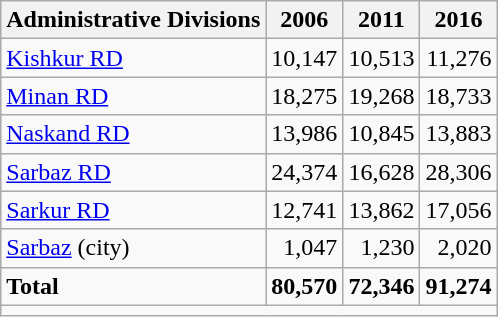<table class="wikitable">
<tr>
<th>Administrative Divisions</th>
<th>2006</th>
<th>2011</th>
<th>2016</th>
</tr>
<tr>
<td><a href='#'>Kishkur RD</a></td>
<td style="text-align: right;">10,147</td>
<td style="text-align: right;">10,513</td>
<td style="text-align: right;">11,276</td>
</tr>
<tr>
<td><a href='#'>Minan RD</a></td>
<td style="text-align: right;">18,275</td>
<td style="text-align: right;">19,268</td>
<td style="text-align: right;">18,733</td>
</tr>
<tr>
<td><a href='#'>Naskand RD</a></td>
<td style="text-align: right;">13,986</td>
<td style="text-align: right;">10,845</td>
<td style="text-align: right;">13,883</td>
</tr>
<tr>
<td><a href='#'>Sarbaz RD</a></td>
<td style="text-align: right;">24,374</td>
<td style="text-align: right;">16,628</td>
<td style="text-align: right;">28,306</td>
</tr>
<tr>
<td><a href='#'>Sarkur RD</a></td>
<td style="text-align: right;">12,741</td>
<td style="text-align: right;">13,862</td>
<td style="text-align: right;">17,056</td>
</tr>
<tr>
<td><a href='#'>Sarbaz</a> (city)</td>
<td style="text-align: right;">1,047</td>
<td style="text-align: right;">1,230</td>
<td style="text-align: right;">2,020</td>
</tr>
<tr>
<td><strong>Total</strong></td>
<td style="text-align: right;"><strong>80,570</strong></td>
<td style="text-align: right;"><strong>72,346</strong></td>
<td style="text-align: right;"><strong>91,274</strong></td>
</tr>
<tr>
<td colspan=4></td>
</tr>
</table>
